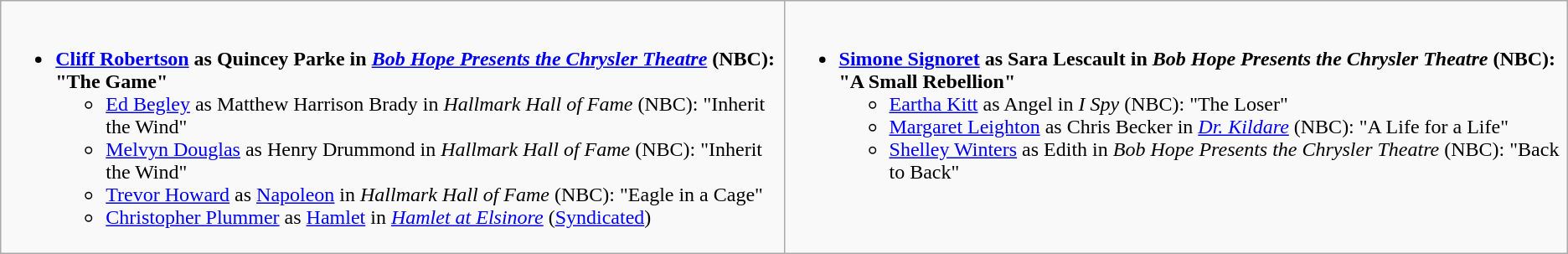<table class="wikitable">
<tr>
<td style="vertical-align:top;" width="50%"><br><ul><li><strong><a href='#'>Cliff Robertson</a> as Quincey Parke in <em><a href='#'>Bob Hope Presents the Chrysler Theatre</a></em> (NBC): "The Game"</strong><ul><li><a href='#'>Ed Begley</a> as Matthew Harrison Brady in <em>Hallmark Hall of Fame</em> (NBC): "Inherit the Wind"</li><li><a href='#'>Melvyn Douglas</a> as Henry Drummond in <em>Hallmark Hall of Fame</em> (NBC): "Inherit the Wind"</li><li><a href='#'>Trevor Howard</a> as <a href='#'>Napoleon</a> in <em>Hallmark Hall of Fame</em> (NBC): "Eagle in a Cage"</li><li><a href='#'>Christopher Plummer</a> as <a href='#'>Hamlet</a> in <em><a href='#'>Hamlet at Elsinore</a></em> (<a href='#'>Syndicated</a>)</li></ul></li></ul></td>
<td style="vertical-align:top;" width="50%"><br><ul><li><strong><a href='#'>Simone Signoret</a> as Sara Lescault in <em>Bob Hope Presents the Chrysler Theatre</em> (NBC): "A Small Rebellion"</strong><ul><li><a href='#'>Eartha Kitt</a> as Angel in <em>I Spy</em> (NBC): "The Loser"</li><li><a href='#'>Margaret Leighton</a> as Chris Becker in <em><a href='#'>Dr. Kildare</a></em> (NBC): "A Life for a Life"</li><li><a href='#'>Shelley Winters</a> as Edith in <em>Bob Hope Presents the Chrysler Theatre</em> (NBC): "Back to Back"</li></ul></li></ul></td>
</tr>
</table>
